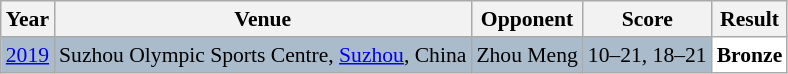<table class="sortable wikitable" style="font-size: 90%;">
<tr>
<th>Year</th>
<th>Venue</th>
<th>Opponent</th>
<th>Score</th>
<th>Result</th>
</tr>
<tr style="background:#AABBCC">
<td align="center"><a href='#'>2019</a></td>
<td align="left">Suzhou Olympic Sports Centre, <a href='#'>Suzhou</a>, China</td>
<td align="left"> Zhou Meng</td>
<td align="left">10–21, 18–21</td>
<td style="text-align:left; background:white"> <strong>Bronze</strong></td>
</tr>
</table>
